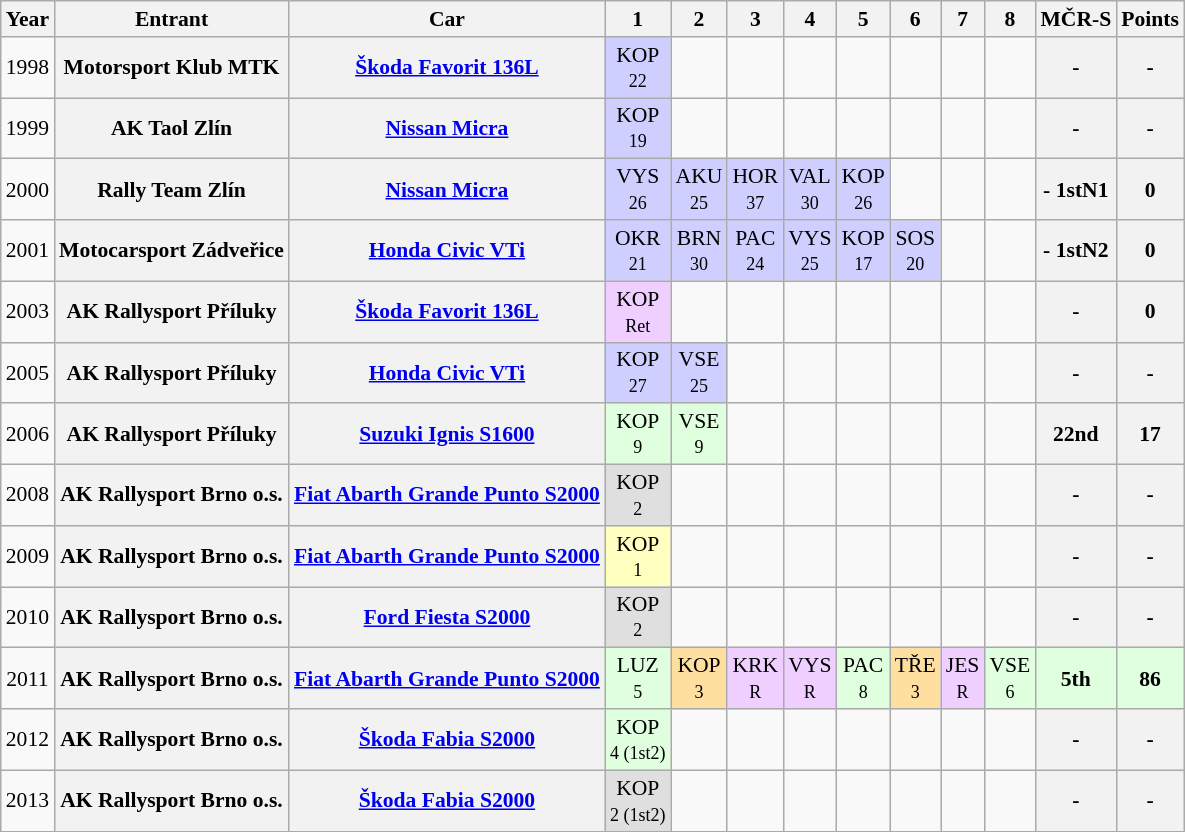<table class="wikitable" style="text-align:center; font-size:90%">
<tr>
<th>Year</th>
<th>Entrant</th>
<th>Car</th>
<th>1</th>
<th>2</th>
<th>3</th>
<th>4</th>
<th>5</th>
<th>6</th>
<th>7</th>
<th>8</th>
<th>MČR-S</th>
<th>Points</th>
</tr>
<tr>
<td>1998</td>
<th>Motorsport Klub MTK</th>
<th><a href='#'>Škoda Favorit 136L</a></th>
<td style="background:#CFCFFF;">KOP<br><small>22</small></td>
<td></td>
<td></td>
<td></td>
<td></td>
<td></td>
<td></td>
<td></td>
<th>-</th>
<th>-</th>
</tr>
<tr>
<td>1999</td>
<th>AK Taol Zlín</th>
<th><a href='#'>Nissan Micra</a></th>
<td style="background:#CFCFFF;">KOP<br><small>19</small></td>
<td></td>
<td></td>
<td></td>
<td></td>
<td></td>
<td></td>
<td></td>
<th>-</th>
<th>-</th>
</tr>
<tr>
<td>2000</td>
<th>Rally Team Zlín</th>
<th><a href='#'>Nissan Micra</a></th>
<td style="background:#CFCFFF;">VYS<br><small>26</small></td>
<td style="background:#CFCFFF;">AKU<br><small>25</small></td>
<td style="background:#CFCFFF;">HOR<br><small>37</small></td>
<td style="background:#CFCFFF;">VAL<br><small>30</small></td>
<td style="background:#CFCFFF;">KOP<br><small>26</small></td>
<td></td>
<td></td>
<td></td>
<th>- 1stN1</th>
<th>0</th>
</tr>
<tr>
<td>2001</td>
<th>Motocarsport Zádveřice</th>
<th><a href='#'>Honda Civic VTi</a></th>
<td style="background:#CFCFFF;">OKR<br><small>21</small></td>
<td style="background:#CFCFFF;">BRN<br><small>30</small></td>
<td style="background:#CFCFFF;">PAC<br><small>24</small></td>
<td style="background:#CFCFFF;">VYS<br><small>25</small></td>
<td style="background:#CFCFFF;">KOP<br><small>17</small></td>
<td style="background:#CFCFFF;">SOS<br><small>20</small></td>
<td></td>
<td></td>
<th>- 1stN2</th>
<th>0</th>
</tr>
<tr>
<td>2003</td>
<th>AK Rallysport Příluky</th>
<th><a href='#'>Škoda Favorit 136L</a></th>
<td style="background:#EFCFFF;">KOP<br><small>Ret</small></td>
<td></td>
<td></td>
<td></td>
<td></td>
<td></td>
<td></td>
<td></td>
<th>-</th>
<th>0</th>
</tr>
<tr>
<td>2005</td>
<th>AK Rallysport Příluky</th>
<th><a href='#'>Honda Civic VTi</a></th>
<td style="background:#CFCFFF;">KOP<br><small>27</small></td>
<td style="background:#CFCFFF;">VSE<br><small>25</small></td>
<td></td>
<td></td>
<td></td>
<td></td>
<td></td>
<td></td>
<th>-</th>
<th>-</th>
</tr>
<tr>
<td>2006</td>
<th>AK Rallysport Příluky</th>
<th><a href='#'>Suzuki Ignis S1600</a></th>
<td style="background:#DFFFDF;">KOP<br><small>9</small></td>
<td style="background:#DFFFDF;">VSE<br><small>9</small></td>
<td></td>
<td></td>
<td></td>
<td></td>
<td></td>
<td></td>
<th>22nd</th>
<th>17</th>
</tr>
<tr>
<td>2008</td>
<th>AK Rallysport Brno o.s.</th>
<th><a href='#'>Fiat Abarth Grande Punto S2000</a></th>
<td style="background:#DFDFDF;">KOP<br><small>2</small></td>
<td></td>
<td></td>
<td></td>
<td></td>
<td></td>
<td></td>
<td></td>
<th>-</th>
<th>-</th>
</tr>
<tr>
<td>2009</td>
<th>AK Rallysport Brno o.s.</th>
<th><a href='#'>Fiat Abarth Grande Punto S2000</a></th>
<td style="background:#FFFFBF;">KOP<br><small>1</small></td>
<td></td>
<td></td>
<td></td>
<td></td>
<td></td>
<td></td>
<td></td>
<th>-</th>
<th>-</th>
</tr>
<tr>
<td>2010</td>
<th>AK Rallysport Brno o.s.</th>
<th><a href='#'>Ford Fiesta S2000</a></th>
<td style="background:#DFDFDF;">KOP<br><small>2</small></td>
<td></td>
<td></td>
<td></td>
<td></td>
<td></td>
<td></td>
<td></td>
<th>-</th>
<th>-</th>
</tr>
<tr>
<td>2011</td>
<th>AK Rallysport Brno o.s.</th>
<th><a href='#'>Fiat Abarth Grande Punto S2000</a></th>
<td style="background:#DFFFDF;">LUZ<br><small>5</small></td>
<td style="background:#FFDF9F;">KOP<br><small>3</small></td>
<td style="background:#EFCFFF;">KRK<br><small>R</small></td>
<td style="background:#EFCFFF;">VYS<br><small>R</small></td>
<td style="background:#DFFFDF;">PAC<br><small>8</small></td>
<td style="background:#FFDF9F;">TŘE<br><small>3</small></td>
<td style="background:#EFCFFF;">JES<br><small>R</small></td>
<td style="background:#DFFFDF;">VSE<br><small>6</small></td>
<th style="background:#DFFFDF;">5th</th>
<th style="background:#DFFFDF;">86</th>
</tr>
<tr>
<td>2012</td>
<th>AK Rallysport Brno o.s.</th>
<th><a href='#'>Škoda Fabia S2000</a></th>
<td style="background:#DFFFDF;">KOP<br><small>4 (1st2)</small></td>
<td></td>
<td></td>
<td></td>
<td></td>
<td></td>
<td></td>
<td></td>
<th>-</th>
<th>-</th>
</tr>
<tr>
<td>2013</td>
<th>AK Rallysport Brno o.s.</th>
<th><a href='#'>Škoda Fabia S2000</a></th>
<td style="background:#DFDFDF;">KOP<br><small>2 (1st2)</small></td>
<td></td>
<td></td>
<td></td>
<td></td>
<td></td>
<td></td>
<td></td>
<th>-</th>
<th>-</th>
</tr>
<tr>
</tr>
</table>
